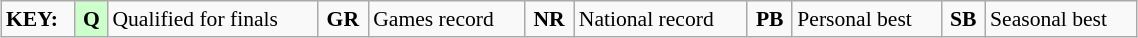<table class="wikitable" style="margin:0.5em auto; font-size:90%;position:relative;" width=60%>
<tr>
<td><strong>KEY:</strong></td>
<td bgcolor=ccffcc align=center><strong>Q</strong></td>
<td>Qualified for finals</td>
<td align=center><strong>GR</strong></td>
<td>Games record</td>
<td align=center><strong>NR</strong></td>
<td>National record</td>
<td align=center><strong>PB</strong></td>
<td>Personal best</td>
<td align=center><strong>SB</strong></td>
<td>Seasonal best</td>
</tr>
</table>
